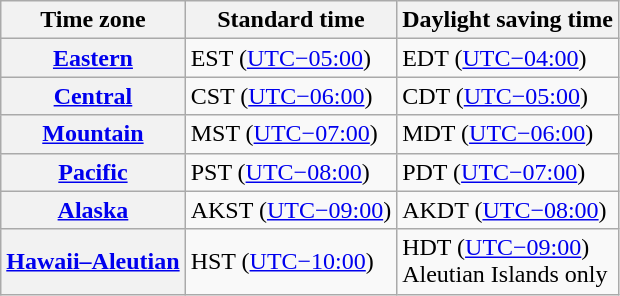<table class="wikitable">
<tr>
<th scope="col">Time zone</th>
<th scope="col">Standard time</th>
<th scope="col">Daylight saving time</th>
</tr>
<tr>
<th scope="row"><a href='#'>Eastern</a></th>
<td>EST (<a href='#'>UTC−05:00</a>)</td>
<td>EDT (<a href='#'>UTC−04:00</a>)</td>
</tr>
<tr>
<th scope="row"><a href='#'>Central</a></th>
<td>CST (<a href='#'>UTC−06:00</a>)</td>
<td>CDT (<a href='#'>UTC−05:00</a>)</td>
</tr>
<tr>
<th scope="row"><a href='#'>Mountain</a></th>
<td>MST (<a href='#'>UTC−07:00</a>)</td>
<td>MDT (<a href='#'>UTC−06:00</a>)</td>
</tr>
<tr>
<th scope="row"><a href='#'>Pacific</a></th>
<td>PST (<a href='#'>UTC−08:00</a>)</td>
<td>PDT (<a href='#'>UTC−07:00</a>)</td>
</tr>
<tr>
<th scope="row"><a href='#'>Alaska</a></th>
<td>AKST (<a href='#'>UTC−09:00</a>)</td>
<td>AKDT (<a href='#'>UTC−08:00</a>)</td>
</tr>
<tr>
<th scope="row"><a href='#'>Hawaii–Aleutian</a></th>
<td>HST (<a href='#'>UTC−10:00</a>)</td>
<td>HDT (<a href='#'>UTC−09:00</a>)<br>Aleutian Islands only</td>
</tr>
</table>
